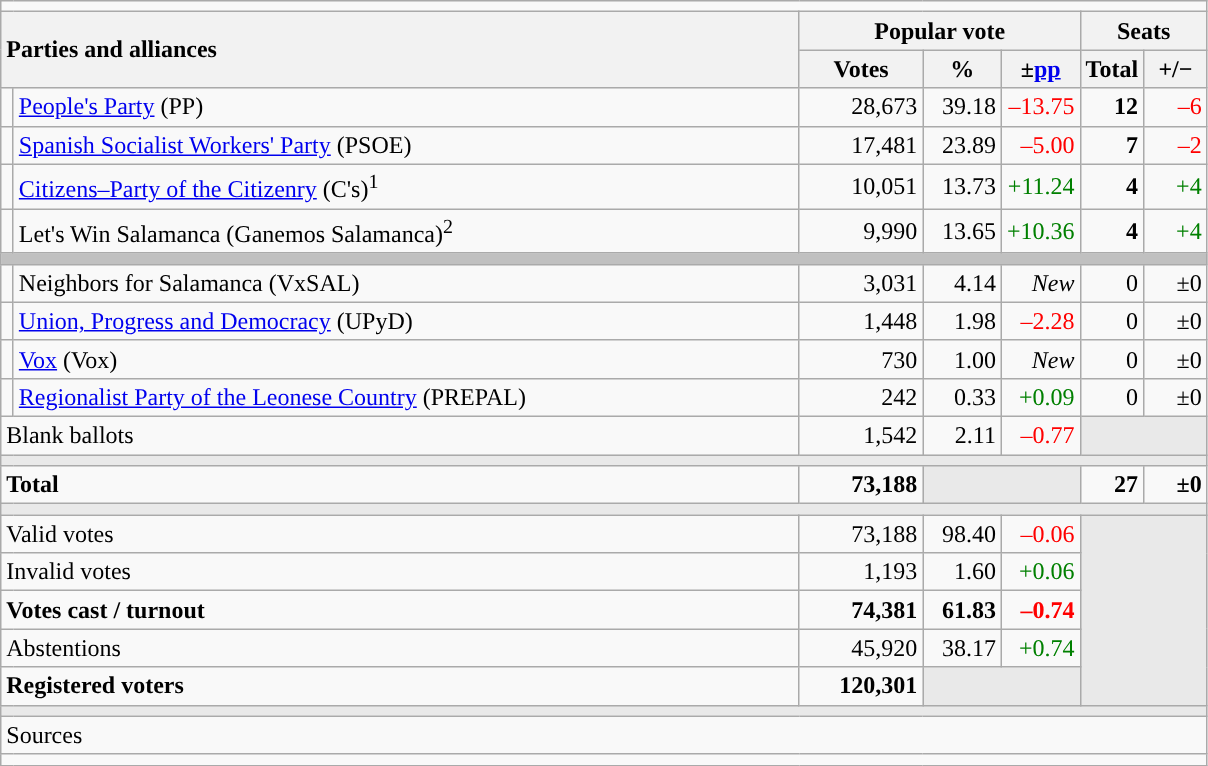<table class="wikitable" style="text-align:right;">
<tr>
<td colspan="7"></td>
</tr>
<tr>
<th style="text-align:left;" rowspan="2" colspan="2" width="525">Parties and alliances</th>
<th colspan="3">Popular vote</th>
<th colspan="2">Seats</th>
</tr>
<tr>
<th width="75">Votes</th>
<th width="45">%</th>
<th width="45">±<a href='#'>pp</a></th>
<th width="35">Total</th>
<th width="35">+/−</th>
</tr>
<tr>
<td width="1" style="color:inherit;background:"></td>
<td align="left"><a href='#'>People's Party</a> (PP)</td>
<td>28,673</td>
<td>39.18</td>
<td style="color:red;">–13.75</td>
<td><strong>12</strong></td>
<td style="color:red;">–6</td>
</tr>
<tr>
<td style="color:inherit;background:"></td>
<td align="left"><a href='#'>Spanish Socialist Workers' Party</a> (PSOE)</td>
<td>17,481</td>
<td>23.89</td>
<td style="color:red;">–5.00</td>
<td><strong>7</strong></td>
<td style="color:red;">–2</td>
</tr>
<tr>
<td style="color:inherit;background:"></td>
<td align="left"><a href='#'>Citizens–Party of the Citizenry</a> (C's)<sup>1</sup></td>
<td>10,051</td>
<td>13.73</td>
<td style="color:green;">+11.24</td>
<td><strong>4</strong></td>
<td style="color:green;">+4</td>
</tr>
<tr>
<td style="color:inherit;background:"></td>
<td align="left">Let's Win Salamanca (Ganemos Salamanca)<sup>2</sup></td>
<td>9,990</td>
<td>13.65</td>
<td style="color:green;">+10.36</td>
<td><strong>4</strong></td>
<td style="color:green;">+4</td>
</tr>
<tr>
<td colspan="7" bgcolor="#C0C0C0"></td>
</tr>
<tr>
<td style="color:inherit;background:"></td>
<td align="left">Neighbors for Salamanca (VxSAL)</td>
<td>3,031</td>
<td>4.14</td>
<td><em>New</em></td>
<td>0</td>
<td>±0</td>
</tr>
<tr>
<td style="color:inherit;background:"></td>
<td align="left"><a href='#'>Union, Progress and Democracy</a> (UPyD)</td>
<td>1,448</td>
<td>1.98</td>
<td style="color:red;">–2.28</td>
<td>0</td>
<td>±0</td>
</tr>
<tr>
<td style="color:inherit;background:"></td>
<td align="left"><a href='#'>Vox</a> (Vox)</td>
<td>730</td>
<td>1.00</td>
<td><em>New</em></td>
<td>0</td>
<td>±0</td>
</tr>
<tr>
<td style="color:inherit;background:"></td>
<td align="left"><a href='#'>Regionalist Party of the Leonese Country</a> (PREPAL)</td>
<td>242</td>
<td>0.33</td>
<td style="color:green;">+0.09</td>
<td>0</td>
<td>±0</td>
</tr>
<tr>
<td align="left" colspan="2">Blank ballots</td>
<td>1,542</td>
<td>2.11</td>
<td style="color:red;">–0.77</td>
<td bgcolor="#E9E9E9" colspan="2"></td>
</tr>
<tr>
<td colspan="7" bgcolor="#E9E9E9"></td>
</tr>
<tr style="font-weight:bold;">
<td align="left" colspan="2">Total</td>
<td>73,188</td>
<td bgcolor="#E9E9E9" colspan="2"></td>
<td>27</td>
<td>±0</td>
</tr>
<tr>
<td colspan="7" bgcolor="#E9E9E9"></td>
</tr>
<tr>
<td align="left" colspan="2">Valid votes</td>
<td>73,188</td>
<td>98.40</td>
<td style="color:red;">–0.06</td>
<td bgcolor="#E9E9E9" colspan="2" rowspan="5"></td>
</tr>
<tr>
<td align="left" colspan="2">Invalid votes</td>
<td>1,193</td>
<td>1.60</td>
<td style="color:green;">+0.06</td>
</tr>
<tr style="font-weight:bold;">
<td align="left" colspan="2">Votes cast / turnout</td>
<td>74,381</td>
<td>61.83</td>
<td style="color:red;">–0.74</td>
</tr>
<tr>
<td align="left" colspan="2">Abstentions</td>
<td>45,920</td>
<td>38.17</td>
<td style="color:green;">+0.74</td>
</tr>
<tr style="font-weight:bold;">
<td align="left" colspan="2">Registered voters</td>
<td>120,301</td>
<td bgcolor="#E9E9E9" colspan="2"></td>
</tr>
<tr>
<td colspan="7" bgcolor="#E9E9E9"></td>
</tr>
<tr>
<td align="left" colspan="7">Sources</td>
</tr>
<tr>
<td colspan="7" style="text-align:left; max-width:790px;"></td>
</tr>
</table>
